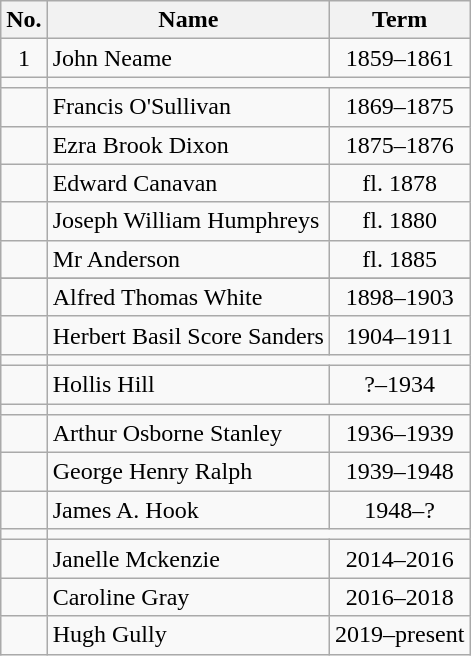<table class="wikitable" style="text-align:center;">
<tr>
<th>No.</th>
<th>Name</th>
<th>Term</th>
</tr>
<tr>
<td>1</td>
<td align=left>John Neame</td>
<td>1859–1861</td>
</tr>
<tr>
<td></td>
</tr>
<tr>
<td></td>
<td align=left>Francis O'Sullivan</td>
<td>1869–1875</td>
</tr>
<tr>
<td></td>
<td align=left>Ezra Brook Dixon</td>
<td>1875–1876</td>
</tr>
<tr>
<td></td>
<td align=left>Edward Canavan</td>
<td>fl. 1878</td>
</tr>
<tr>
<td></td>
<td align=left>Joseph William Humphreys</td>
<td>fl. 1880</td>
</tr>
<tr>
<td></td>
<td align=left>Mr Anderson</td>
<td>fl. 1885</td>
</tr>
<tr>
</tr>
<tr>
<td></td>
<td align=left>Alfred Thomas White</td>
<td>1898–1903</td>
</tr>
<tr>
<td></td>
<td align=left>Herbert Basil Score Sanders</td>
<td>1904–1911</td>
</tr>
<tr>
<td></td>
</tr>
<tr>
<td></td>
<td align=left>Hollis Hill</td>
<td align=center>?–1934</td>
</tr>
<tr>
<td></td>
</tr>
<tr>
<td></td>
<td align=left>Arthur Osborne Stanley</td>
<td align=center>1936–1939</td>
</tr>
<tr>
<td></td>
<td align=left>George Henry Ralph</td>
<td align=center>1939–1948</td>
</tr>
<tr>
<td></td>
<td align=left>James A. Hook</td>
<td align=center>1948–?</td>
</tr>
<tr>
<td></td>
</tr>
<tr>
<td></td>
<td align=left>Janelle Mckenzie</td>
<td>2014–2016</td>
</tr>
<tr>
<td></td>
<td align=left>Caroline Gray</td>
<td>2016–2018</td>
</tr>
<tr>
<td></td>
<td align=left>Hugh Gully</td>
<td>2019–present</td>
</tr>
</table>
